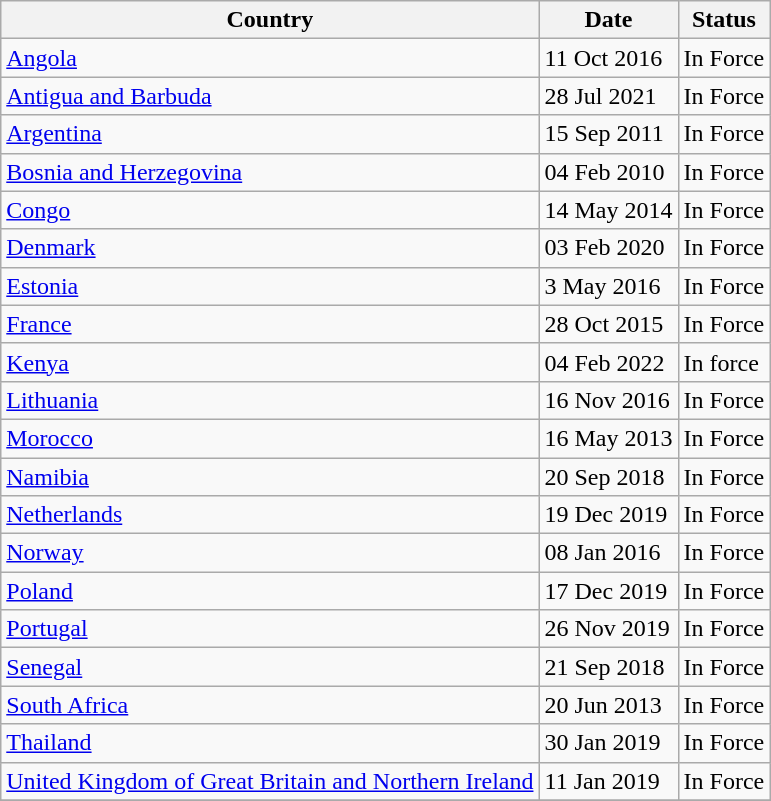<table class="wikitable">
<tr>
<th>Country</th>
<th>Date</th>
<th>Status</th>
</tr>
<tr>
<td><a href='#'>Angola</a></td>
<td>11 Oct 2016</td>
<td>In Force</td>
</tr>
<tr>
<td><a href='#'>Antigua and Barbuda</a></td>
<td>28 Jul 2021</td>
<td>In Force</td>
</tr>
<tr>
<td><a href='#'>Argentina</a></td>
<td>15 Sep 2011</td>
<td>In Force</td>
</tr>
<tr>
<td><a href='#'>Bosnia and Herzegovina</a></td>
<td>04 Feb 2010</td>
<td>In Force</td>
</tr>
<tr>
<td><a href='#'>Congo</a></td>
<td>14 May 2014</td>
<td>In Force</td>
</tr>
<tr>
<td><a href='#'>Denmark</a></td>
<td>03 Feb 2020</td>
<td>In Force</td>
</tr>
<tr>
<td><a href='#'>Estonia</a></td>
<td>3 May 2016</td>
<td>In Force</td>
</tr>
<tr>
<td><a href='#'>France</a></td>
<td>28 Oct 2015</td>
<td>In Force</td>
</tr>
<tr>
<td><a href='#'>Kenya</a></td>
<td>04 Feb 2022</td>
<td>In force</td>
</tr>
<tr>
<td><a href='#'>Lithuania</a></td>
<td>16 Nov 2016</td>
<td>In Force</td>
</tr>
<tr>
<td><a href='#'>Morocco</a></td>
<td>16 May 2013</td>
<td>In Force</td>
</tr>
<tr>
<td><a href='#'>Namibia</a></td>
<td>20 Sep 2018</td>
<td>In Force</td>
</tr>
<tr>
<td><a href='#'>Netherlands</a></td>
<td>19 Dec 2019</td>
<td>In Force</td>
</tr>
<tr>
<td><a href='#'>Norway</a></td>
<td>08 Jan 2016</td>
<td>In Force</td>
</tr>
<tr>
<td><a href='#'>Poland</a></td>
<td>17 Dec 2019</td>
<td>In Force</td>
</tr>
<tr>
<td><a href='#'>Portugal</a></td>
<td>26 Nov 2019</td>
<td>In Force</td>
</tr>
<tr>
<td><a href='#'>Senegal</a></td>
<td>21 Sep 2018</td>
<td>In Force</td>
</tr>
<tr>
<td><a href='#'>South Africa</a></td>
<td>20 Jun 2013</td>
<td>In Force</td>
</tr>
<tr>
<td><a href='#'>Thailand</a></td>
<td>30 Jan 2019</td>
<td>In Force</td>
</tr>
<tr>
<td><a href='#'>United Kingdom of Great Britain and Northern Ireland</a></td>
<td>11 Jan 2019</td>
<td>In Force</td>
</tr>
<tr>
</tr>
</table>
